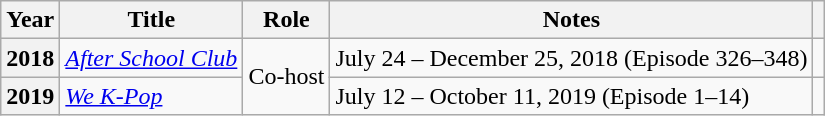<table class="wikitable plainrowheaders">
<tr>
<th scope="col">Year</th>
<th scope="col">Title</th>
<th scope="col">Role</th>
<th scope="col">Notes</th>
<th scope="col"></th>
</tr>
<tr>
<th scope="row">2018</th>
<td><em><a href='#'>After School Club</a></em></td>
<td rowspan="2">Co-host</td>
<td>July 24 – December 25, 2018 (Episode 326–348)</td>
<td style="text-align:center"></td>
</tr>
<tr>
<th scope="row">2019</th>
<td><em><a href='#'>We K-Pop</a></em></td>
<td>July 12 – October 11, 2019 (Episode 1–14)</td>
<td style="text-align:center"></td>
</tr>
</table>
